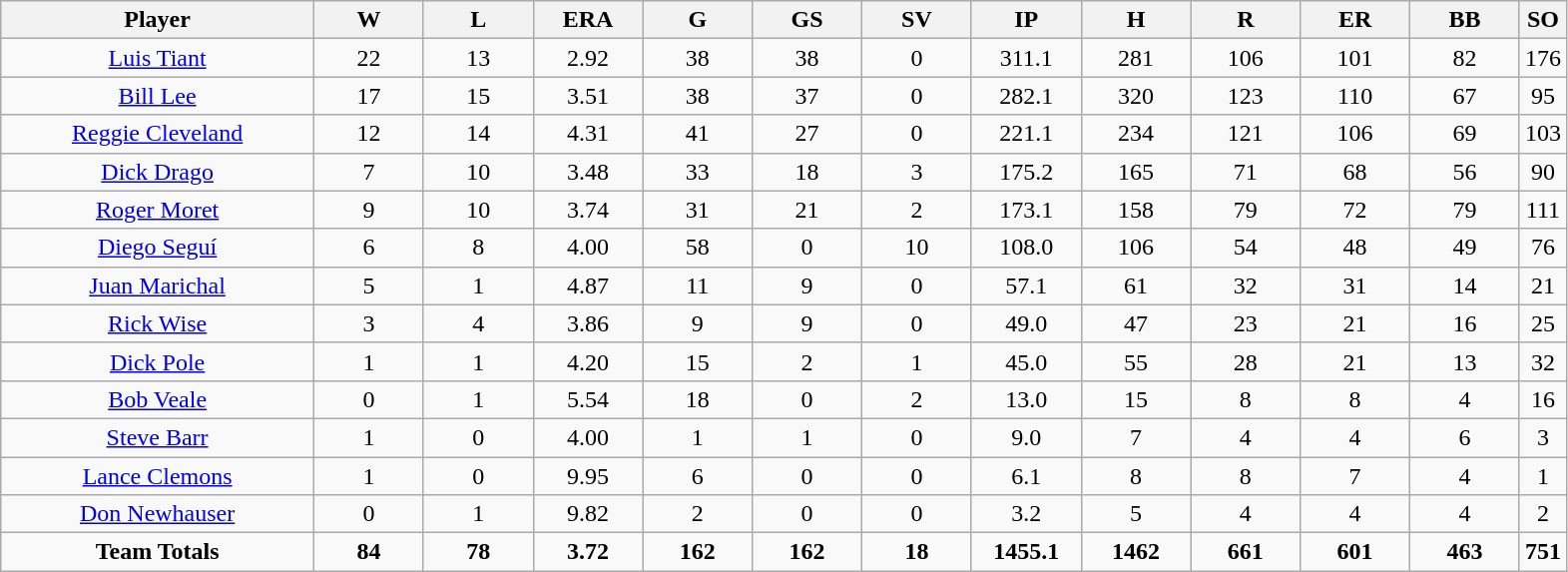<table class=wikitable style="text-align:center">
<tr>
<th bgcolor=#DDDDFF; width="20%">Player</th>
<th bgcolor=#DDDDFF; width="7%">W</th>
<th bgcolor=#DDDDFF; width="7%">L</th>
<th bgcolor=#DDDDFF; width="7%">ERA</th>
<th bgcolor=#DDDDFF; width="7%">G</th>
<th bgcolor=#DDDDFF; width="7%">GS</th>
<th bgcolor=#DDDDFF; width="7%">SV</th>
<th bgcolor=#DDDDFF; width="7%">IP</th>
<th bgcolor=#DDDDFF; width="7%">H</th>
<th bgcolor=#DDDDFF; width="7%">R</th>
<th bgcolor=#DDDDFF; width="7%">ER</th>
<th bgcolor=#DDDDFF; width="7%">BB</th>
<th bgcolor=#DDDDFF; width="7%">SO</th>
</tr>
<tr>
<td><a href='#'>Luis Tiant</a></td>
<td>22</td>
<td>13</td>
<td>2.92</td>
<td>38</td>
<td>38</td>
<td>0</td>
<td>311.1</td>
<td>281</td>
<td>106</td>
<td>101</td>
<td>82</td>
<td>176</td>
</tr>
<tr>
<td><a href='#'>Bill Lee</a></td>
<td>17</td>
<td>15</td>
<td>3.51</td>
<td>38</td>
<td>37</td>
<td>0</td>
<td>282.1</td>
<td>320</td>
<td>123</td>
<td>110</td>
<td>67</td>
<td>95</td>
</tr>
<tr>
<td><a href='#'>Reggie Cleveland</a></td>
<td>12</td>
<td>14</td>
<td>4.31</td>
<td>41</td>
<td>27</td>
<td>0</td>
<td>221.1</td>
<td>234</td>
<td>121</td>
<td>106</td>
<td>69</td>
<td>103</td>
</tr>
<tr>
<td><a href='#'>Dick Drago</a></td>
<td>7</td>
<td>10</td>
<td>3.48</td>
<td>33</td>
<td>18</td>
<td>3</td>
<td>175.2</td>
<td>165</td>
<td>71</td>
<td>68</td>
<td>56</td>
<td>90</td>
</tr>
<tr>
<td><a href='#'>Roger Moret</a></td>
<td>9</td>
<td>10</td>
<td>3.74</td>
<td>31</td>
<td>21</td>
<td>2</td>
<td>173.1</td>
<td>158</td>
<td>79</td>
<td>72</td>
<td>79</td>
<td>111</td>
</tr>
<tr>
<td><a href='#'>Diego Seguí</a></td>
<td>6</td>
<td>8</td>
<td>4.00</td>
<td>58</td>
<td>0</td>
<td>10</td>
<td>108.0</td>
<td>106</td>
<td>54</td>
<td>48</td>
<td>49</td>
<td>76</td>
</tr>
<tr>
<td><a href='#'>Juan Marichal</a></td>
<td>5</td>
<td>1</td>
<td>4.87</td>
<td>11</td>
<td>9</td>
<td>0</td>
<td>57.1</td>
<td>61</td>
<td>32</td>
<td>31</td>
<td>14</td>
<td>21</td>
</tr>
<tr>
<td><a href='#'>Rick Wise</a></td>
<td>3</td>
<td>4</td>
<td>3.86</td>
<td>9</td>
<td>9</td>
<td>0</td>
<td>49.0</td>
<td>47</td>
<td>23</td>
<td>21</td>
<td>16</td>
<td>25</td>
</tr>
<tr>
<td><a href='#'>Dick Pole</a></td>
<td>1</td>
<td>1</td>
<td>4.20</td>
<td>15</td>
<td>2</td>
<td>1</td>
<td>45.0</td>
<td>55</td>
<td>28</td>
<td>21</td>
<td>13</td>
<td>32</td>
</tr>
<tr>
<td><a href='#'>Bob Veale</a></td>
<td>0</td>
<td>1</td>
<td>5.54</td>
<td>18</td>
<td>0</td>
<td>2</td>
<td>13.0</td>
<td>15</td>
<td>8</td>
<td>8</td>
<td>4</td>
<td>16</td>
</tr>
<tr>
<td><a href='#'>Steve Barr</a></td>
<td>1</td>
<td>0</td>
<td>4.00</td>
<td>1</td>
<td>1</td>
<td>0</td>
<td>9.0</td>
<td>7</td>
<td>4</td>
<td>4</td>
<td>6</td>
<td>3</td>
</tr>
<tr>
<td><a href='#'>Lance Clemons</a></td>
<td>1</td>
<td>0</td>
<td>9.95</td>
<td>6</td>
<td>0</td>
<td>0</td>
<td>6.1</td>
<td>8</td>
<td>8</td>
<td>7</td>
<td>4</td>
<td>1</td>
</tr>
<tr>
<td><a href='#'>Don Newhauser</a></td>
<td>0</td>
<td>1</td>
<td>9.82</td>
<td>2</td>
<td>0</td>
<td>0</td>
<td>3.2</td>
<td>5</td>
<td>4</td>
<td>4</td>
<td>4</td>
<td>2</td>
</tr>
<tr>
<td><strong>Team Totals</strong></td>
<td><strong>84</strong></td>
<td><strong>78</strong></td>
<td><strong>3.72</strong></td>
<td><strong>162</strong></td>
<td><strong>162</strong></td>
<td><strong>18</strong></td>
<td><strong>1455.1</strong></td>
<td><strong>1462</strong></td>
<td><strong>661</strong></td>
<td><strong>601</strong></td>
<td><strong>463</strong></td>
<td><strong>751</strong></td>
</tr>
</table>
